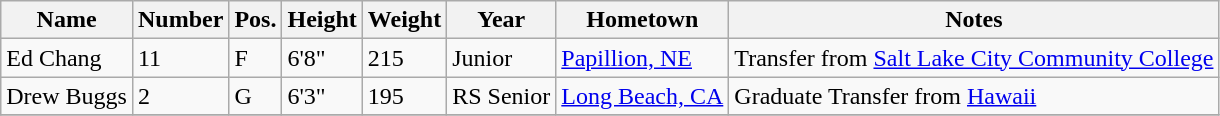<table class="wikitable sortable" border="1">
<tr>
<th>Name</th>
<th>Number</th>
<th>Pos.</th>
<th>Height</th>
<th>Weight</th>
<th>Year</th>
<th>Hometown</th>
<th class="unsortable">Notes</th>
</tr>
<tr>
<td>Ed Chang</td>
<td>11</td>
<td>F</td>
<td>6'8"</td>
<td>215</td>
<td>Junior</td>
<td><a href='#'>Papillion, NE</a></td>
<td>Transfer from <a href='#'>Salt Lake City Community College</a></td>
</tr>
<tr>
<td>Drew Buggs</td>
<td>2</td>
<td>G</td>
<td>6'3"</td>
<td>195</td>
<td>RS Senior</td>
<td><a href='#'>Long Beach, CA</a></td>
<td>Graduate Transfer from <a href='#'>Hawaii</a></td>
</tr>
<tr>
</tr>
</table>
